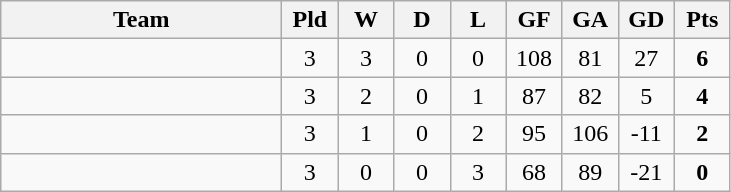<table class="wikitable" style="text-align: center;">
<tr>
<th width="180">Team</th>
<th width="30">Pld</th>
<th width="30">W</th>
<th width="30">D</th>
<th width="30">L</th>
<th width="30">GF</th>
<th width="30">GA</th>
<th width="30">GD</th>
<th width="30">Pts</th>
</tr>
<tr>
<td align="left"></td>
<td>3</td>
<td>3</td>
<td>0</td>
<td>0</td>
<td>108</td>
<td>81</td>
<td>27</td>
<td><strong>6</strong></td>
</tr>
<tr>
<td align="left"></td>
<td>3</td>
<td>2</td>
<td>0</td>
<td>1</td>
<td>87</td>
<td>82</td>
<td>5</td>
<td><strong>4</strong></td>
</tr>
<tr>
<td align="left"></td>
<td>3</td>
<td>1</td>
<td>0</td>
<td>2</td>
<td>95</td>
<td>106</td>
<td>-11</td>
<td><strong>2</strong></td>
</tr>
<tr>
<td align="left"></td>
<td>3</td>
<td>0</td>
<td>0</td>
<td>3</td>
<td>68</td>
<td>89</td>
<td>-21</td>
<td><strong>0</strong></td>
</tr>
</table>
